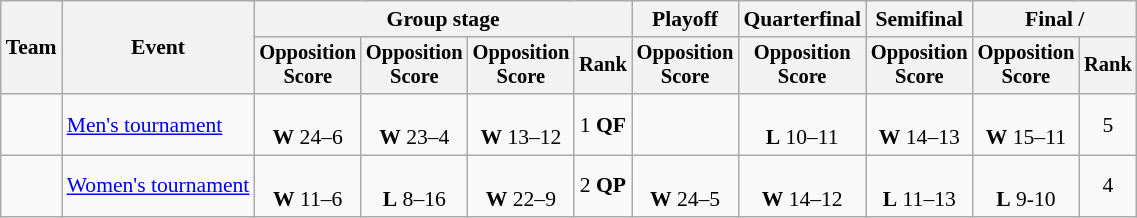<table class="wikitable" style="text-align:center; font-size:90%;">
<tr>
<th rowspan=2>Team</th>
<th rowspan=2>Event</th>
<th colspan=4>Group stage</th>
<th>Playoff</th>
<th>Quarterfinal</th>
<th>Semifinal</th>
<th colspan=2>Final / </th>
</tr>
<tr style=font-size:95%>
<th>Opposition<br>Score</th>
<th>Opposition<br>Score</th>
<th>Opposition<br>Score</th>
<th>Rank</th>
<th>Opposition<br>Score</th>
<th>Opposition<br>Score</th>
<th>Opposition<br>Score</th>
<th>Opposition<br>Score</th>
<th>Rank</th>
</tr>
<tr>
<td align=left></td>
<td align=left><a href='#'>Men's tournament</a></td>
<td><br><strong>W</strong> 24–6</td>
<td><br><strong>W</strong> 23–4</td>
<td><br><strong>W</strong> 13–12</td>
<td>1 <strong>QF</strong></td>
<td></td>
<td><br><strong>L</strong> 10–11</td>
<td><br><strong>W</strong> 14–13</td>
<td><br><strong>W</strong> 15–11</td>
<td>5</td>
</tr>
<tr>
<td align=left></td>
<td align=left><a href='#'>Women's tournament</a></td>
<td><br><strong>W</strong> 11–6</td>
<td><br><strong>L</strong> 8–16</td>
<td><br><strong>W</strong> 22–9</td>
<td>2 <strong>QP</strong></td>
<td><br><strong>W</strong> 24–5</td>
<td><br><strong>W</strong> 14–12</td>
<td><br><strong>L</strong> 11–13</td>
<td><br><strong>L</strong> 9-10</td>
<td>4</td>
</tr>
</table>
